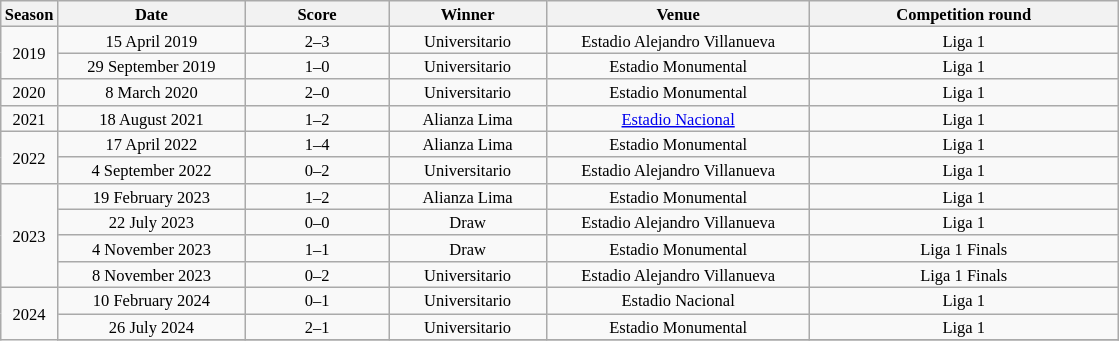<table class="wikitable" style="text-align:center; font-size:11px">
<tr>
<th>Season</th>
<th width="120">Date</th>
<th width="90">Score</th>
<th width="100">Winner</th>
<th width="170">Venue</th>
<th width="200">Competition round</th>
</tr>
<tr>
<td rowspan=2>2019</td>
<td>15 April 2019</td>
<td>2–3</td>
<td>Universitario</td>
<td>Estadio Alejandro Villanueva</td>
<td>Liga 1</td>
</tr>
<tr>
<td>29 September 2019</td>
<td>1–0</td>
<td>Universitario</td>
<td>Estadio Monumental</td>
<td>Liga 1</td>
</tr>
<tr>
<td>2020</td>
<td>8 March 2020</td>
<td>2–0</td>
<td>Universitario</td>
<td>Estadio Monumental</td>
<td>Liga 1</td>
</tr>
<tr>
<td>2021</td>
<td>18 August 2021</td>
<td>1–2</td>
<td>Alianza Lima</td>
<td><a href='#'>Estadio Nacional</a></td>
<td>Liga 1</td>
</tr>
<tr>
<td rowspan=2>2022</td>
<td>17 April 2022</td>
<td>1–4</td>
<td>Alianza Lima</td>
<td>Estadio Monumental</td>
<td>Liga 1</td>
</tr>
<tr>
<td>4 September 2022</td>
<td>0–2</td>
<td>Universitario</td>
<td>Estadio Alejandro Villanueva</td>
<td>Liga 1</td>
</tr>
<tr>
<td rowspan=4>2023</td>
<td>19 February 2023</td>
<td>1–2</td>
<td>Alianza Lima</td>
<td>Estadio Monumental</td>
<td>Liga 1</td>
</tr>
<tr>
<td>22 July 2023</td>
<td>0–0</td>
<td>Draw</td>
<td>Estadio Alejandro Villanueva</td>
<td>Liga 1</td>
</tr>
<tr>
<td>4 November 2023</td>
<td>1–1</td>
<td>Draw</td>
<td>Estadio Monumental</td>
<td>Liga 1 Finals</td>
</tr>
<tr>
<td>8 November 2023</td>
<td>0–2</td>
<td>Universitario</td>
<td>Estadio Alejandro Villanueva</td>
<td>Liga 1 Finals</td>
</tr>
<tr>
<td rowspan=4>2024</td>
<td>10 February 2024</td>
<td>0–1</td>
<td>Universitario</td>
<td>Estadio Nacional</td>
<td>Liga 1</td>
</tr>
<tr>
<td>26 July 2024</td>
<td>2–1</td>
<td>Universitario</td>
<td>Estadio Monumental</td>
<td>Liga 1</td>
</tr>
<tr>
</tr>
</table>
